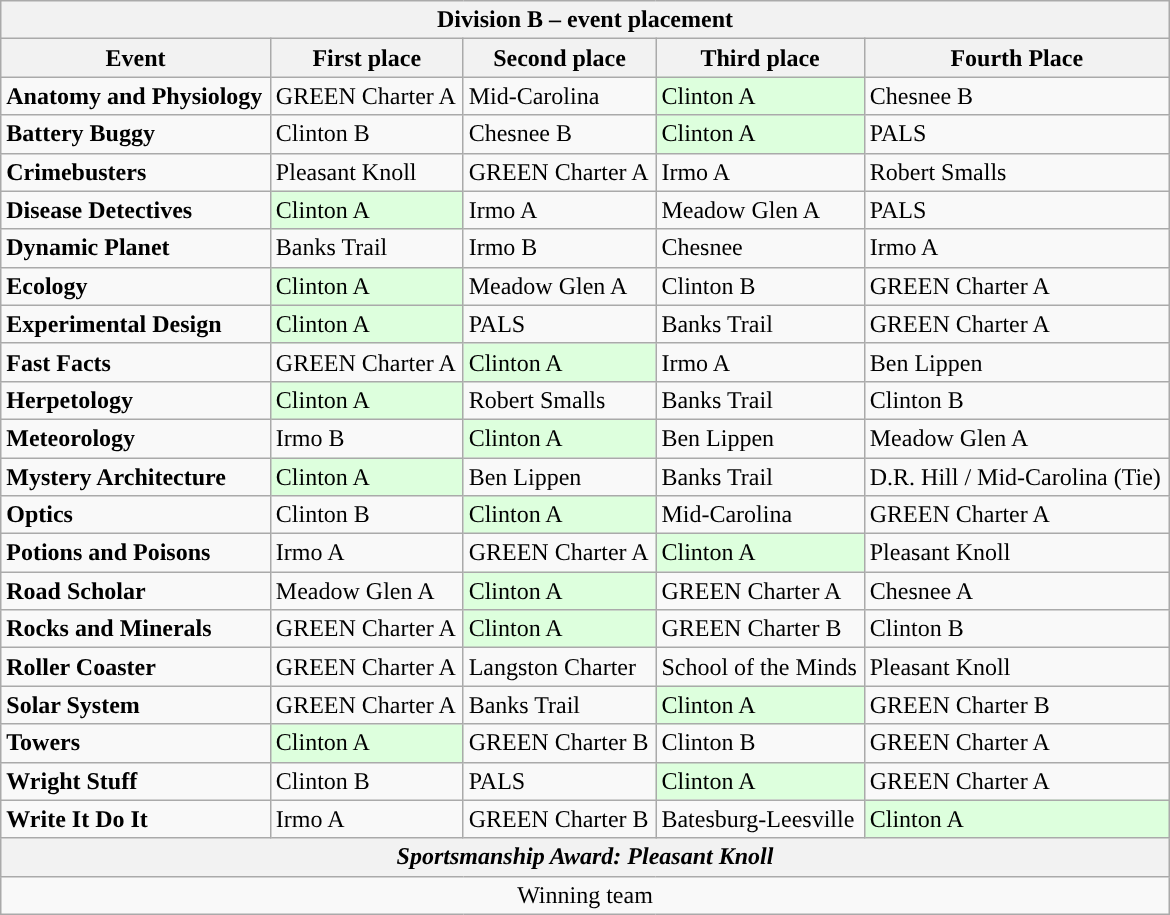<table class="wikitable collapsible collapsed" style="float:left; width:780px">
<tr>
<th colspan=5>Division B – event placement</th>
</tr>
<tr>
<th>Event</th>
<th>First place</th>
<th>Second place</th>
<th>Third place</th>
<th>Fourth Place</th>
</tr>
<tr>
<td><strong>Anatomy and Physiology</strong></td>
<td>GREEN Charter A</td>
<td>Mid-Carolina</td>
<td style="background:#ddffdd">Clinton A</td>
<td>Chesnee B</td>
</tr>
<tr>
<td><strong>Battery Buggy</strong></td>
<td>Clinton B</td>
<td>Chesnee B</td>
<td style="background:#ddffdd">Clinton A</td>
<td>PALS</td>
</tr>
<tr>
<td><strong>Crimebusters</strong></td>
<td>Pleasant Knoll</td>
<td>GREEN Charter A</td>
<td>Irmo A</td>
<td>Robert Smalls</td>
</tr>
<tr>
<td><strong>Disease Detectives</strong></td>
<td style="background:#ddffdd">Clinton A</td>
<td>Irmo A</td>
<td>Meadow Glen A</td>
<td>PALS</td>
</tr>
<tr>
<td><strong>Dynamic Planet</strong></td>
<td>Banks Trail</td>
<td>Irmo B</td>
<td>Chesnee</td>
<td>Irmo A</td>
</tr>
<tr>
<td><strong>Ecology</strong></td>
<td style="background:#ddffdd">Clinton A</td>
<td>Meadow Glen A</td>
<td>Clinton B</td>
<td>GREEN Charter A</td>
</tr>
<tr>
<td><strong>Experimental Design</strong></td>
<td style="background:#ddffdd">Clinton A</td>
<td>PALS</td>
<td>Banks Trail</td>
<td>GREEN Charter A</td>
</tr>
<tr>
<td><strong>Fast Facts</strong></td>
<td>GREEN Charter A</td>
<td style="background:#ddffdd">Clinton A</td>
<td>Irmo A</td>
<td>Ben Lippen</td>
</tr>
<tr>
<td><strong>Herpetology</strong></td>
<td style="background:#ddffdd">Clinton A</td>
<td>Robert Smalls</td>
<td>Banks Trail</td>
<td>Clinton B</td>
</tr>
<tr>
<td><strong>Meteorology</strong></td>
<td>Irmo B</td>
<td style="background:#ddffdd">Clinton A</td>
<td>Ben Lippen</td>
<td>Meadow Glen A</td>
</tr>
<tr>
<td><strong>Mystery Architecture</strong></td>
<td style="background:#ddffdd">Clinton A</td>
<td>Ben Lippen</td>
<td>Banks Trail</td>
<td>D.R. Hill / Mid-Carolina (Tie)</td>
</tr>
<tr>
<td><strong>Optics</strong></td>
<td>Clinton B</td>
<td style="background:#ddffdd">Clinton A</td>
<td>Mid-Carolina</td>
<td>GREEN Charter A</td>
</tr>
<tr>
<td><strong>Potions and Poisons</strong></td>
<td>Irmo A</td>
<td>GREEN Charter A</td>
<td style="background:#ddffdd">Clinton A</td>
<td>Pleasant Knoll</td>
</tr>
<tr>
<td><strong>Road Scholar</strong></td>
<td>Meadow Glen A</td>
<td style="background:#ddffdd">Clinton A</td>
<td>GREEN Charter A</td>
<td>Chesnee A</td>
</tr>
<tr>
<td><strong>Rocks and Minerals</strong></td>
<td>GREEN Charter A</td>
<td style="background:#ddffdd">Clinton A</td>
<td>GREEN Charter B</td>
<td>Clinton B</td>
</tr>
<tr>
<td><strong>Roller Coaster</strong></td>
<td>GREEN Charter A</td>
<td>Langston Charter</td>
<td>School of the Minds</td>
<td>Pleasant Knoll</td>
</tr>
<tr>
<td><strong>Solar System</strong></td>
<td>GREEN Charter A</td>
<td>Banks Trail</td>
<td style="background:#ddffdd">Clinton A</td>
<td>GREEN Charter B</td>
</tr>
<tr>
<td><strong>Towers</strong></td>
<td style="background:#ddffdd">Clinton A</td>
<td>GREEN Charter B</td>
<td>Clinton B</td>
<td>GREEN Charter A</td>
</tr>
<tr>
<td><strong>Wright Stuff</strong></td>
<td>Clinton B</td>
<td>PALS</td>
<td style="background:#ddffdd">Clinton A</td>
<td>GREEN Charter A</td>
</tr>
<tr>
<td><strong>Write It Do It</strong></td>
<td>Irmo A</td>
<td>GREEN Charter B</td>
<td>Batesburg-Leesville</td>
<td style="background:#ddffdd">Clinton A</td>
</tr>
<tr>
<th colspan=5><em>Sportsmanship Award: Pleasant Knoll</em></th>
</tr>
<tr>
<td colspan=5 style=text-align:center> Winning team</td>
</tr>
</table>
